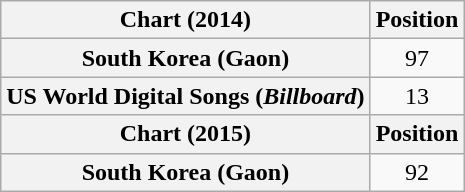<table class="wikitable plainrowheaders" style="text-align:center;">
<tr>
<th>Chart (2014)</th>
<th>Position</th>
</tr>
<tr>
<th scope="row">South Korea (Gaon)</th>
<td>97</td>
</tr>
<tr>
<th scope="row">US World Digital Songs (<em>Billboard</em>)</th>
<td>13</td>
</tr>
<tr>
<th>Chart (2015)</th>
<th>Position</th>
</tr>
<tr>
<th scope="row">South Korea (Gaon)</th>
<td>92</td>
</tr>
</table>
